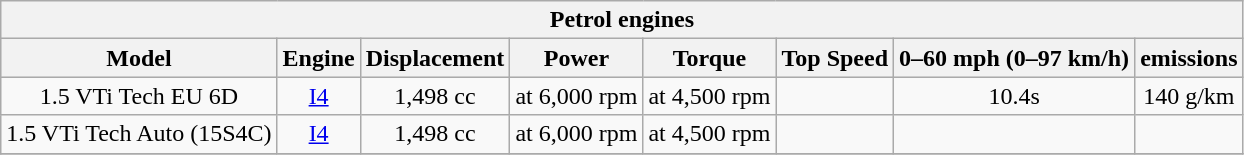<table class="wikitable" style="text-align:center; font-size:100%;">
<tr>
<th colspan=8>Petrol engines</th>
</tr>
<tr style="background:#dcdcdc; text-align:center; vertical-align:middle;">
<th>Model</th>
<th>Engine</th>
<th>Displacement</th>
<th>Power</th>
<th>Torque</th>
<th>Top Speed</th>
<th>0–60 mph (0–97 km/h)</th>
<th> emissions</th>
</tr>
<tr>
<td>1.5 VTi Tech EU 6D</td>
<td><a href='#'>I4</a></td>
<td>1,498 cc</td>
<td> at 6,000 rpm</td>
<td> at 4,500 rpm</td>
<td></td>
<td>10.4s</td>
<td>140 g/km</td>
</tr>
<tr>
<td>1.5 VTi Tech Auto (15S4C)</td>
<td><a href='#'>I4</a></td>
<td>1,498 cc</td>
<td> at 6,000 rpm</td>
<td> at 4,500 rpm</td>
<td></td>
<td></td>
<td></td>
</tr>
<tr>
</tr>
</table>
